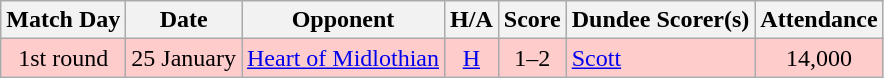<table class="wikitable" style="text-align:center">
<tr>
<th>Match Day</th>
<th>Date</th>
<th>Opponent</th>
<th>H/A</th>
<th>Score</th>
<th>Dundee Scorer(s)</th>
<th>Attendance</th>
</tr>
<tr bgcolor="#FFCCCC">
<td>1st round</td>
<td align="left">25 January</td>
<td align="left"><a href='#'>Heart of Midlothian</a></td>
<td><a href='#'>H</a></td>
<td>1–2</td>
<td align="left"><a href='#'>Scott</a></td>
<td>14,000</td>
</tr>
</table>
